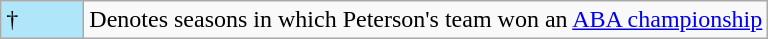<table class ="wikitable">
<tr>
<td style="background:#afe6fa; width:3em;">†</td>
<td>Denotes seasons in which Peterson's team won an <a href='#'>ABA championship</a></td>
</tr>
</table>
